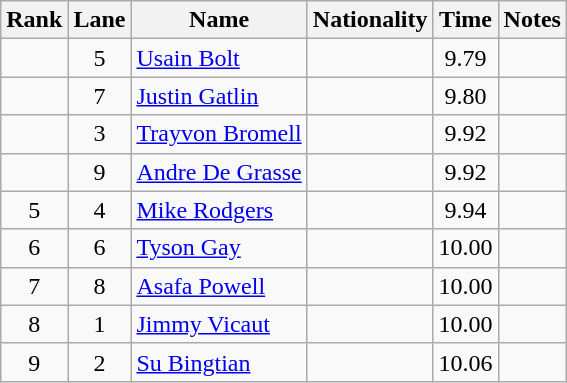<table class="wikitable sortable" style="text-align:center">
<tr>
<th>Rank</th>
<th>Lane</th>
<th>Name</th>
<th>Nationality</th>
<th>Time</th>
<th>Notes</th>
</tr>
<tr>
<td></td>
<td>5</td>
<td align=left><a href='#'>Usain Bolt</a></td>
<td align=left></td>
<td>9.79</td>
<td></td>
</tr>
<tr>
<td></td>
<td>7</td>
<td align=left><a href='#'>Justin Gatlin</a></td>
<td align=left></td>
<td>9.80</td>
<td></td>
</tr>
<tr>
<td></td>
<td>3</td>
<td align=left><a href='#'>Trayvon Bromell</a></td>
<td align=left></td>
<td>9.92</td>
<td></td>
</tr>
<tr>
<td></td>
<td>9</td>
<td align=left><a href='#'>Andre De Grasse</a></td>
<td align=left></td>
<td>9.92</td>
<td></td>
</tr>
<tr>
<td>5</td>
<td>4</td>
<td align=left><a href='#'>Mike Rodgers</a></td>
<td align=left></td>
<td>9.94</td>
<td></td>
</tr>
<tr>
<td>6</td>
<td>6</td>
<td align=left><a href='#'>Tyson Gay</a></td>
<td align=left></td>
<td>10.00</td>
<td></td>
</tr>
<tr>
<td>7</td>
<td>8</td>
<td align=left><a href='#'>Asafa Powell</a></td>
<td align=left></td>
<td>10.00</td>
<td></td>
</tr>
<tr>
<td>8</td>
<td>1</td>
<td align=left><a href='#'>Jimmy Vicaut</a></td>
<td align=left></td>
<td>10.00</td>
<td></td>
</tr>
<tr>
<td>9</td>
<td>2</td>
<td align=left><a href='#'>Su Bingtian</a></td>
<td align=left></td>
<td>10.06</td>
<td></td>
</tr>
</table>
